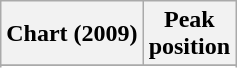<table class="wikitable plainrowheaders sortable" style="text-align:center;">
<tr>
<th scope="col">Chart (2009)</th>
<th scope="col">Peak<br>position</th>
</tr>
<tr>
</tr>
<tr>
</tr>
<tr>
</tr>
</table>
